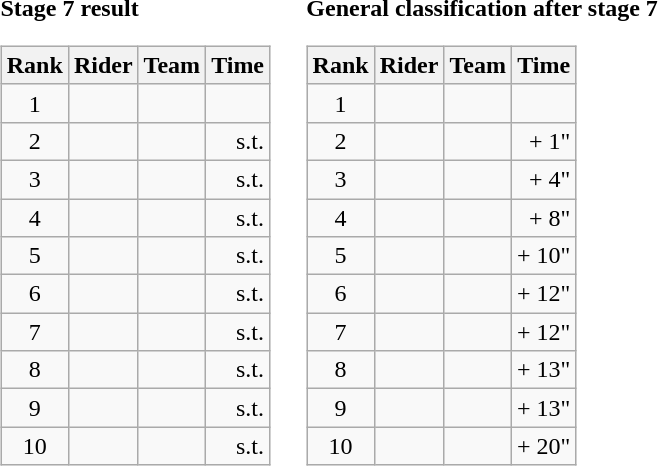<table>
<tr>
<td><strong>Stage 7 result</strong><br><table class="wikitable">
<tr>
<th scope="col">Rank</th>
<th scope="col">Rider</th>
<th scope="col">Team</th>
<th scope="col">Time</th>
</tr>
<tr>
<td style="text-align:center;">1</td>
<td></td>
<td></td>
<td style="text-align:right;"></td>
</tr>
<tr>
<td style="text-align:center;">2</td>
<td></td>
<td></td>
<td style="text-align:right;">s.t.</td>
</tr>
<tr>
<td style="text-align:center;">3</td>
<td></td>
<td></td>
<td style="text-align:right;">s.t.</td>
</tr>
<tr>
<td style="text-align:center;">4</td>
<td></td>
<td></td>
<td style="text-align:right;">s.t.</td>
</tr>
<tr>
<td style="text-align:center;">5</td>
<td></td>
<td></td>
<td style="text-align:right;">s.t.</td>
</tr>
<tr>
<td style="text-align:center;">6</td>
<td></td>
<td></td>
<td style="text-align:right;">s.t.</td>
</tr>
<tr>
<td style="text-align:center;">7</td>
<td>  </td>
<td></td>
<td style="text-align:right;">s.t.</td>
</tr>
<tr>
<td style="text-align:center;">8</td>
<td></td>
<td></td>
<td style="text-align:right;">s.t.</td>
</tr>
<tr>
<td style="text-align:center;">9</td>
<td></td>
<td></td>
<td style="text-align:right;">s.t.</td>
</tr>
<tr>
<td style="text-align:center;">10</td>
<td></td>
<td></td>
<td style="text-align:right;">s.t.</td>
</tr>
</table>
</td>
<td></td>
<td><strong>General classification after stage 7</strong><br><table class="wikitable">
<tr>
<th scope="col">Rank</th>
<th scope="col">Rider</th>
<th scope="col">Team</th>
<th scope="col">Time</th>
</tr>
<tr>
<td style="text-align:center;">1</td>
<td>  </td>
<td></td>
<td style="text-align:right;"></td>
</tr>
<tr>
<td style="text-align:center;">2</td>
<td></td>
<td></td>
<td style="text-align:right;">+ 1"</td>
</tr>
<tr>
<td style="text-align:center;">3</td>
<td></td>
<td></td>
<td style="text-align:right;">+ 4"</td>
</tr>
<tr>
<td style="text-align:center;">4</td>
<td> </td>
<td></td>
<td style="text-align:right;">+ 8"</td>
</tr>
<tr>
<td style="text-align:center;">5</td>
<td></td>
<td></td>
<td style="text-align:right;">+ 10"</td>
</tr>
<tr>
<td style="text-align:center;">6</td>
<td></td>
<td></td>
<td style="text-align:right;">+ 12"</td>
</tr>
<tr>
<td style="text-align:center;">7</td>
<td></td>
<td></td>
<td style="text-align:right;">+ 12"</td>
</tr>
<tr>
<td style="text-align:center;">8</td>
<td></td>
<td></td>
<td style="text-align:right;">+ 13"</td>
</tr>
<tr>
<td style="text-align:center;">9</td>
<td></td>
<td></td>
<td style="text-align:right;">+ 13"</td>
</tr>
<tr>
<td style="text-align:center;">10</td>
<td> </td>
<td></td>
<td style="text-align:right;">+ 20"</td>
</tr>
</table>
</td>
</tr>
</table>
